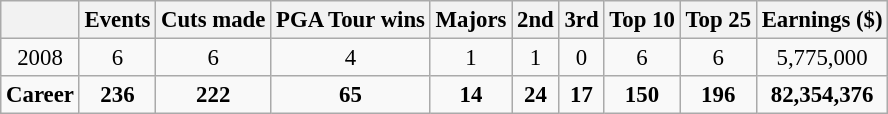<table class=wikitable style="font-size:95%;text-align:center">
<tr>
<th></th>
<th>Events</th>
<th>Cuts made</th>
<th>PGA Tour wins</th>
<th>Majors</th>
<th>2nd</th>
<th>3rd</th>
<th>Top 10</th>
<th>Top 25</th>
<th>Earnings ($)</th>
</tr>
<tr>
<td>2008</td>
<td>6</td>
<td>6</td>
<td>4</td>
<td>1</td>
<td>1</td>
<td>0</td>
<td>6</td>
<td>6</td>
<td>5,775,000</td>
</tr>
<tr>
<td><strong>Career</strong></td>
<td><strong>236</strong></td>
<td><strong>222</strong></td>
<td><strong>65</strong></td>
<td><strong>14</strong></td>
<td><strong>24</strong></td>
<td><strong>17</strong></td>
<td><strong>150</strong></td>
<td><strong>196</strong></td>
<td><strong>82,354,376</strong></td>
</tr>
</table>
